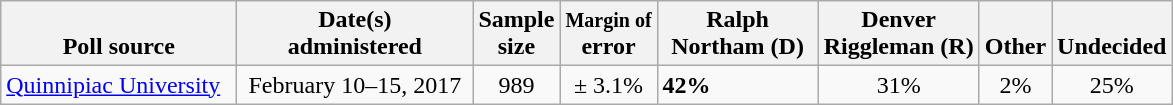<table class="wikitable">
<tr valign= bottom>
<th style="width:150px;">Poll source</th>
<th style="width:150px;">Date(s)<br>administered</th>
<th class=small>Sample<br>size</th>
<th><small>Margin of</small><br>error</th>
<th style="width:100px;">Ralph<br>Northam (D)</th>
<th style="width:100px;">Denver<br>Riggleman (R)</th>
<th style="width:40px;">Other</th>
<th style="width:40px;">Undecided</th>
</tr>
<tr>
<td><a href='#'>Quinnipiac University</a></td>
<td align=center>February 10–15, 2017</td>
<td align=center>989</td>
<td align=center>± 3.1%</td>
<td><strong>42%</strong></td>
<td align=center>31%</td>
<td align=center>2%</td>
<td align=center>25%</td>
</tr>
</table>
